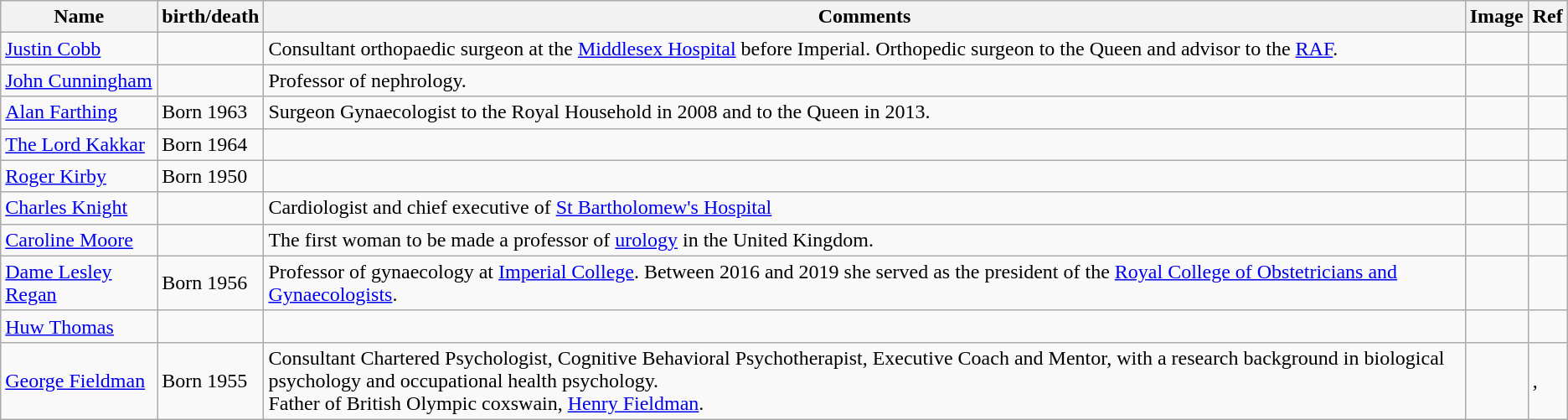<table class="wikitable">
<tr>
<th>Name</th>
<th>birth/death</th>
<th>Comments</th>
<th>Image</th>
<th>Ref</th>
</tr>
<tr>
<td><a href='#'>Justin Cobb</a></td>
<td></td>
<td>Consultant orthopaedic surgeon at the <a href='#'>Middlesex Hospital</a> before Imperial. Orthopedic surgeon to the Queen and advisor to the <a href='#'>RAF</a>.</td>
<td></td>
<td></td>
</tr>
<tr>
<td><a href='#'>John Cunningham</a></td>
<td></td>
<td>Professor of nephrology.</td>
<td></td>
<td></td>
</tr>
<tr>
<td><a href='#'>Alan Farthing</a></td>
<td>Born 1963</td>
<td>Surgeon Gynaecologist to the Royal Household in 2008 and to the Queen in 2013.</td>
<td></td>
<td></td>
</tr>
<tr>
<td><a href='#'>The Lord Kakkar</a></td>
<td>Born 1964</td>
<td></td>
<td></td>
<td></td>
</tr>
<tr>
<td><a href='#'>Roger Kirby</a></td>
<td>Born 1950</td>
<td></td>
<td></td>
<td></td>
</tr>
<tr>
<td><a href='#'>Charles Knight</a></td>
<td></td>
<td>Cardiologist and chief executive of <a href='#'>St Bartholomew's Hospital</a></td>
<td></td>
<td></td>
</tr>
<tr>
<td><a href='#'>Caroline Moore</a></td>
<td></td>
<td>The first woman to be made a professor of <a href='#'>urology</a> in the United Kingdom.</td>
<td></td>
<td></td>
</tr>
<tr>
<td><a href='#'>Dame Lesley Regan</a></td>
<td>Born 1956</td>
<td>Professor of gynaecology at <a href='#'>Imperial College</a>. Between 2016 and 2019 she served as the president of the <a href='#'>Royal College of Obstetricians and Gynaecologists</a>.</td>
<td></td>
<td></td>
</tr>
<tr>
<td><a href='#'>Huw Thomas</a></td>
<td></td>
<td></td>
<td></td>
<td></td>
</tr>
<tr>
<td><a href='#'>George Fieldman</a></td>
<td>Born 1955</td>
<td>Consultant Chartered Psychologist, Cognitive Behavioral Psychotherapist, Executive Coach and Mentor, with a research background in biological psychology and occupational health psychology.<br>Father of British Olympic coxswain, <a href='#'>Henry Fieldman</a>.</td>
<td></td>
<td>,</td>
</tr>
</table>
